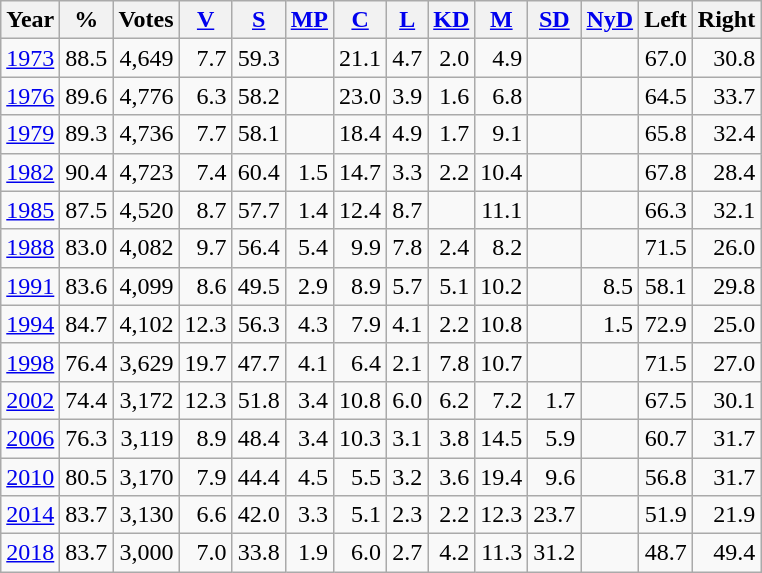<table class="wikitable sortable" style=text-align:right>
<tr>
<th>Year</th>
<th>%</th>
<th>Votes</th>
<th><a href='#'>V</a></th>
<th><a href='#'>S</a></th>
<th><a href='#'>MP</a></th>
<th><a href='#'>C</a></th>
<th><a href='#'>L</a></th>
<th><a href='#'>KD</a></th>
<th><a href='#'>M</a></th>
<th><a href='#'>SD</a></th>
<th><a href='#'>NyD</a></th>
<th>Left</th>
<th>Right</th>
</tr>
<tr>
<td align=left><a href='#'>1973</a></td>
<td>88.5</td>
<td>4,649</td>
<td>7.7</td>
<td>59.3</td>
<td></td>
<td>21.1</td>
<td>4.7</td>
<td>2.0</td>
<td>4.9</td>
<td></td>
<td></td>
<td>67.0</td>
<td>30.8</td>
</tr>
<tr>
<td align=left><a href='#'>1976</a></td>
<td>89.6</td>
<td>4,776</td>
<td>6.3</td>
<td>58.2</td>
<td></td>
<td>23.0</td>
<td>3.9</td>
<td>1.6</td>
<td>6.8</td>
<td></td>
<td></td>
<td>64.5</td>
<td>33.7</td>
</tr>
<tr>
<td align=left><a href='#'>1979</a></td>
<td>89.3</td>
<td>4,736</td>
<td>7.7</td>
<td>58.1</td>
<td></td>
<td>18.4</td>
<td>4.9</td>
<td>1.7</td>
<td>9.1</td>
<td></td>
<td></td>
<td>65.8</td>
<td>32.4</td>
</tr>
<tr>
<td align=left><a href='#'>1982</a></td>
<td>90.4</td>
<td>4,723</td>
<td>7.4</td>
<td>60.4</td>
<td>1.5</td>
<td>14.7</td>
<td>3.3</td>
<td>2.2</td>
<td>10.4</td>
<td></td>
<td></td>
<td>67.8</td>
<td>28.4</td>
</tr>
<tr>
<td align=left><a href='#'>1985</a></td>
<td>87.5</td>
<td>4,520</td>
<td>8.7</td>
<td>57.7</td>
<td>1.4</td>
<td>12.4</td>
<td>8.7</td>
<td></td>
<td>11.1</td>
<td></td>
<td></td>
<td>66.3</td>
<td>32.1</td>
</tr>
<tr>
<td align=left><a href='#'>1988</a></td>
<td>83.0</td>
<td>4,082</td>
<td>9.7</td>
<td>56.4</td>
<td>5.4</td>
<td>9.9</td>
<td>7.8</td>
<td>2.4</td>
<td>8.2</td>
<td></td>
<td></td>
<td>71.5</td>
<td>26.0</td>
</tr>
<tr>
<td align=left><a href='#'>1991</a></td>
<td>83.6</td>
<td>4,099</td>
<td>8.6</td>
<td>49.5</td>
<td>2.9</td>
<td>8.9</td>
<td>5.7</td>
<td>5.1</td>
<td>10.2</td>
<td></td>
<td>8.5</td>
<td>58.1</td>
<td>29.8</td>
</tr>
<tr>
<td align=left><a href='#'>1994</a></td>
<td>84.7</td>
<td>4,102</td>
<td>12.3</td>
<td>56.3</td>
<td>4.3</td>
<td>7.9</td>
<td>4.1</td>
<td>2.2</td>
<td>10.8</td>
<td></td>
<td>1.5</td>
<td>72.9</td>
<td>25.0</td>
</tr>
<tr>
<td align=left><a href='#'>1998</a></td>
<td>76.4</td>
<td>3,629</td>
<td>19.7</td>
<td>47.7</td>
<td>4.1</td>
<td>6.4</td>
<td>2.1</td>
<td>7.8</td>
<td>10.7</td>
<td></td>
<td></td>
<td>71.5</td>
<td>27.0</td>
</tr>
<tr>
<td align=left><a href='#'>2002</a></td>
<td>74.4</td>
<td>3,172</td>
<td>12.3</td>
<td>51.8</td>
<td>3.4</td>
<td>10.8</td>
<td>6.0</td>
<td>6.2</td>
<td>7.2</td>
<td>1.7</td>
<td></td>
<td>67.5</td>
<td>30.1</td>
</tr>
<tr>
<td align=left><a href='#'>2006</a></td>
<td>76.3</td>
<td>3,119</td>
<td>8.9</td>
<td>48.4</td>
<td>3.4</td>
<td>10.3</td>
<td>3.1</td>
<td>3.8</td>
<td>14.5</td>
<td>5.9</td>
<td></td>
<td>60.7</td>
<td>31.7</td>
</tr>
<tr>
<td align=left><a href='#'>2010</a></td>
<td>80.5</td>
<td>3,170</td>
<td>7.9</td>
<td>44.4</td>
<td>4.5</td>
<td>5.5</td>
<td>3.2</td>
<td>3.6</td>
<td>19.4</td>
<td>9.6</td>
<td></td>
<td>56.8</td>
<td>31.7</td>
</tr>
<tr>
<td align=left><a href='#'>2014</a></td>
<td>83.7</td>
<td>3,130</td>
<td>6.6</td>
<td>42.0</td>
<td>3.3</td>
<td>5.1</td>
<td>2.3</td>
<td>2.2</td>
<td>12.3</td>
<td>23.7</td>
<td></td>
<td>51.9</td>
<td>21.9</td>
</tr>
<tr>
<td align=left><a href='#'>2018</a></td>
<td>83.7</td>
<td>3,000</td>
<td>7.0</td>
<td>33.8</td>
<td>1.9</td>
<td>6.0</td>
<td>2.7</td>
<td>4.2</td>
<td>11.3</td>
<td>31.2</td>
<td></td>
<td>48.7</td>
<td>49.4</td>
</tr>
</table>
